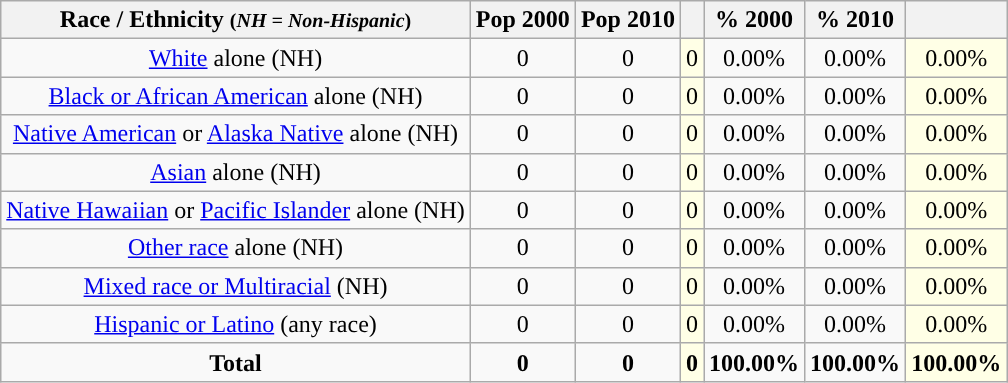<table class="wikitable" style="text-align:center;">
<tr>
<th>Race / Ethnicity <small>(<em>NH = Non-Hispanic</em>)</small></th>
<th>Pop 2000</th>
<th>Pop 2010</th>
<th></th>
<th>% 2000</th>
<th>% 2010</th>
<th></th>
</tr>
<tr>
<td><a href='#'>White</a> alone (NH)</td>
<td>0</td>
<td>0</td>
<td style='background: #ffffe6;'>0</td>
<td>0.00%</td>
<td>0.00%</td>
<td style='background: #ffffe6;'>0.00%</td>
</tr>
<tr>
<td><a href='#'>Black or African American</a> alone (NH)</td>
<td>0</td>
<td>0</td>
<td style='background: #ffffe6;'>0</td>
<td>0.00%</td>
<td>0.00%</td>
<td style='background: #ffffe6;'>0.00%</td>
</tr>
<tr>
<td><a href='#'>Native American</a> or <a href='#'>Alaska Native</a> alone (NH)</td>
<td>0</td>
<td>0</td>
<td style='background: #ffffe6;'>0</td>
<td>0.00%</td>
<td>0.00%</td>
<td style='background: #ffffe6;'>0.00%</td>
</tr>
<tr>
<td><a href='#'>Asian</a> alone (NH)</td>
<td>0</td>
<td>0</td>
<td style='background: #ffffe6;'>0</td>
<td>0.00%</td>
<td>0.00%</td>
<td style='background: #ffffe6;'>0.00%</td>
</tr>
<tr>
<td><a href='#'>Native Hawaiian</a> or <a href='#'>Pacific Islander</a> alone (NH)</td>
<td>0</td>
<td>0</td>
<td style='background: #ffffe6;'>0</td>
<td>0.00%</td>
<td>0.00%</td>
<td style='background: #ffffe6;'>0.00%</td>
</tr>
<tr>
<td><a href='#'>Other race</a> alone (NH)</td>
<td>0</td>
<td>0</td>
<td style='background: #ffffe6;'>0</td>
<td>0.00%</td>
<td>0.00%</td>
<td style='background: #ffffe6;'>0.00%</td>
</tr>
<tr>
<td><a href='#'>Mixed race or Multiracial</a> (NH)</td>
<td>0</td>
<td>0</td>
<td style='background: #ffffe6;'>0</td>
<td>0.00%</td>
<td>0.00%</td>
<td style='background: #ffffe6;'>0.00%</td>
</tr>
<tr>
<td><a href='#'>Hispanic or Latino</a> (any race)</td>
<td>0</td>
<td>0</td>
<td style='background: #ffffe6;'>0</td>
<td>0.00%</td>
<td>0.00%</td>
<td style='background: #ffffe6;'>0.00%</td>
</tr>
<tr>
<td><strong>Total</strong></td>
<td><strong>0</strong></td>
<td><strong>0</strong></td>
<td style='background: #ffffe6;'><strong>0</strong></td>
<td><strong>100.00%</strong></td>
<td><strong>100.00%</strong></td>
<td style='background: #ffffe6;'><strong>100.00%</strong></td>
</tr>
</table>
